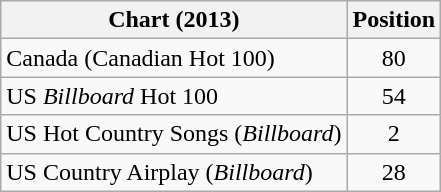<table class="wikitable sortable">
<tr>
<th scope="col">Chart (2013)</th>
<th scope="col">Position</th>
</tr>
<tr>
<td>Canada (Canadian Hot 100)</td>
<td align="center">80</td>
</tr>
<tr>
<td>US <em>Billboard</em> Hot 100</td>
<td align="center">54</td>
</tr>
<tr>
<td>US Hot Country Songs (<em>Billboard</em>)</td>
<td align="center">2</td>
</tr>
<tr>
<td>US Country Airplay (<em>Billboard</em>)</td>
<td align="center">28</td>
</tr>
</table>
